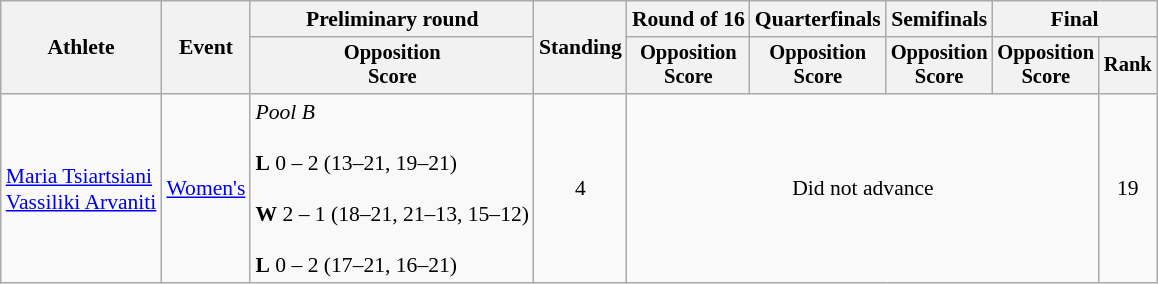<table class=wikitable style="font-size:90%">
<tr>
<th rowspan="2">Athlete</th>
<th rowspan="2">Event</th>
<th>Preliminary round</th>
<th rowspan="2">Standing</th>
<th>Round of 16</th>
<th>Quarterfinals</th>
<th>Semifinals</th>
<th colspan=2>Final</th>
</tr>
<tr style="font-size:95%">
<th>Opposition<br>Score</th>
<th>Opposition<br>Score</th>
<th>Opposition<br>Score</th>
<th>Opposition<br>Score</th>
<th>Opposition<br>Score</th>
<th>Rank</th>
</tr>
<tr align=center>
<td align=left><a href='#'>Maria Tsiartsiani</a><br><a href='#'>Vassiliki Arvaniti</a></td>
<td align=left><a href='#'>Women's</a></td>
<td align=left><em>Pool B</em><br><br><strong>L</strong> 0 – 2 (13–21, 19–21)<br><br><strong>W</strong> 2 – 1 (18–21, 21–13, 15–12)<br><br><strong>L</strong> 0 – 2 (17–21, 16–21)</td>
<td>4</td>
<td colspan=4>Did not advance</td>
<td>19</td>
</tr>
</table>
